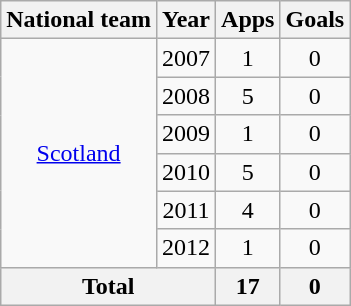<table class="wikitable" style="text-align:center">
<tr>
<th>National team</th>
<th>Year</th>
<th>Apps</th>
<th>Goals</th>
</tr>
<tr>
<td rowspan="6"><a href='#'>Scotland</a></td>
<td>2007</td>
<td>1</td>
<td>0</td>
</tr>
<tr>
<td>2008</td>
<td>5</td>
<td>0</td>
</tr>
<tr>
<td>2009</td>
<td>1</td>
<td>0</td>
</tr>
<tr>
<td>2010</td>
<td>5</td>
<td>0</td>
</tr>
<tr>
<td>2011</td>
<td>4</td>
<td>0</td>
</tr>
<tr>
<td>2012</td>
<td>1</td>
<td>0</td>
</tr>
<tr>
<th colspan="2">Total</th>
<th>17</th>
<th>0</th>
</tr>
</table>
